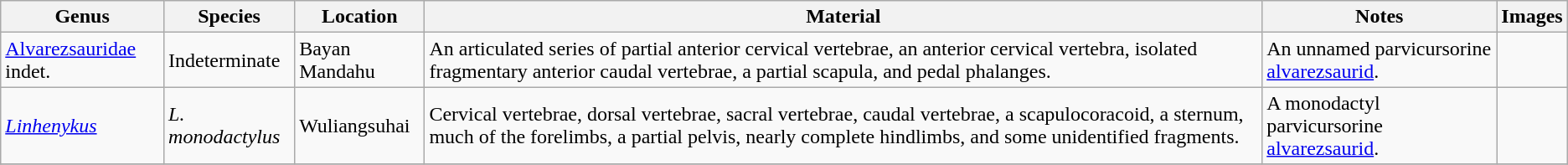<table class="wikitable sortable">
<tr>
<th>Genus</th>
<th>Species</th>
<th>Location</th>
<th>Material</th>
<th>Notes</th>
<th>Images</th>
</tr>
<tr>
<td><a href='#'>Alvarezsauridae</a> indet.</td>
<td>Indeterminate</td>
<td>Bayan Mandahu</td>
<td>An articulated series of partial anterior cervical vertebrae, an anterior cervical vertebra, isolated fragmentary anterior caudal vertebrae, a partial scapula, and pedal phalanges.</td>
<td>An unnamed parvicursorine <a href='#'>alvarezsaurid</a>.</td>
<td></td>
</tr>
<tr>
<td><em><a href='#'>Linhenykus</a></em></td>
<td><em>L. monodactylus</em></td>
<td>Wuliangsuhai </td>
<td>Cervical vertebrae, dorsal vertebrae, sacral vertebrae, caudal vertebrae, a scapulocoracoid, a sternum, much of the forelimbs, a partial pelvis, nearly complete hindlimbs, and some unidentified fragments.</td>
<td>A monodactyl parvicursorine <a href='#'>alvarezsaurid</a>.</td>
<td></td>
</tr>
<tr>
</tr>
</table>
